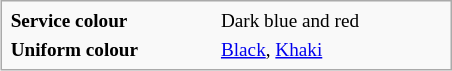<table class="infobox" style="font-size: 80%; text-align: left; width: 23.5em">
<tr>
<td><strong>Service colour</strong></td>
<td>Dark blue and red <br></td>
</tr>
<tr>
<td><strong>Uniform colour</strong></td>
<td><a href='#'>Black</a>, <a href='#'>Khaki</a> <br></td>
</tr>
</table>
